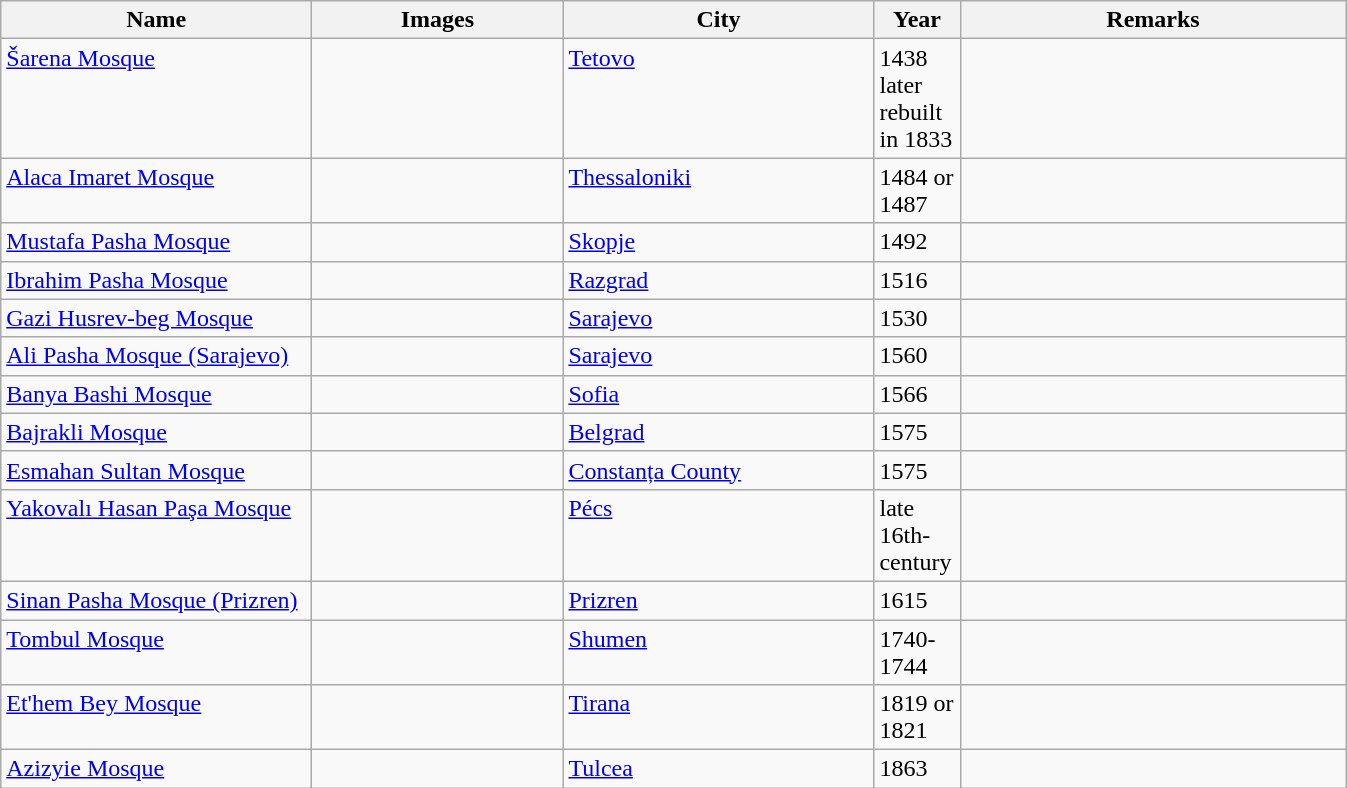<table class="wikitable sortable">
<tr>
<th align=left width=200px>Name</th>
<th align=center width=160px class=unsortable>Images</th>
<th align=left width=200px>City</th>
<th align=left width=050px>Year</th>
<th align=left width=250px class=unsortable>Remarks</th>
</tr>
<tr valign=top>
<td><a href='#'>Šarena Mosque</a></td>
<td></td>
<td><a href='#'>Tetovo</a></td>
<td>1438 later rebuilt in 1833</td>
<td></td>
</tr>
<tr valign=top>
<td><a href='#'>Alaca Imaret Mosque</a></td>
<td></td>
<td><a href='#'>Thessaloniki</a></td>
<td>1484 or 1487</td>
<td></td>
</tr>
<tr valign=top>
<td><a href='#'>Mustafa Pasha Mosque</a></td>
<td></td>
<td><a href='#'>Skopje</a></td>
<td>1492</td>
<td></td>
</tr>
<tr valign=top>
<td><a href='#'>Ibrahim Pasha Mosque</a></td>
<td></td>
<td><a href='#'>Razgrad</a></td>
<td>1516</td>
<td></td>
</tr>
<tr valign=top>
<td><a href='#'>Gazi Husrev-beg Mosque</a></td>
<td></td>
<td><a href='#'>Sarajevo</a></td>
<td>1530</td>
<td></td>
</tr>
<tr valign=top>
<td><a href='#'>Ali Pasha Mosque (Sarajevo)</a></td>
<td></td>
<td><a href='#'>Sarajevo</a></td>
<td>1560</td>
<td></td>
</tr>
<tr valign=top>
<td><a href='#'>Banya Bashi Mosque</a></td>
<td></td>
<td><a href='#'>Sofia</a></td>
<td>1566</td>
<td></td>
</tr>
<tr valign=top>
<td><a href='#'>Bajrakli Mosque</a></td>
<td></td>
<td><a href='#'>Belgrad</a></td>
<td>1575</td>
<td></td>
</tr>
<tr valign=top>
<td><a href='#'>Esmahan Sultan Mosque</a></td>
<td></td>
<td><a href='#'>Constanța County</a></td>
<td>1575</td>
<td></td>
</tr>
<tr valign=top>
<td><a href='#'>Yakovalı Hasan Paşa Mosque</a></td>
<td></td>
<td><a href='#'>Pécs</a></td>
<td>late 16th-century</td>
<td></td>
</tr>
<tr valign=top>
<td><a href='#'>Sinan Pasha Mosque (Prizren)</a></td>
<td></td>
<td><a href='#'>Prizren</a></td>
<td>1615</td>
<td></td>
</tr>
<tr valign=top>
<td><a href='#'>Tombul Mosque</a></td>
<td></td>
<td><a href='#'>Shumen</a></td>
<td>1740-1744</td>
<td></td>
</tr>
<tr valign=top>
<td><a href='#'>Et'hem Bey Mosque</a></td>
<td></td>
<td><a href='#'>Tirana</a></td>
<td>1819 or 1821</td>
<td></td>
</tr>
<tr valign=top>
<td><a href='#'>Azizyie Mosque</a></td>
<td></td>
<td><a href='#'>Tulcea</a></td>
<td>1863</td>
<td></td>
</tr>
</table>
